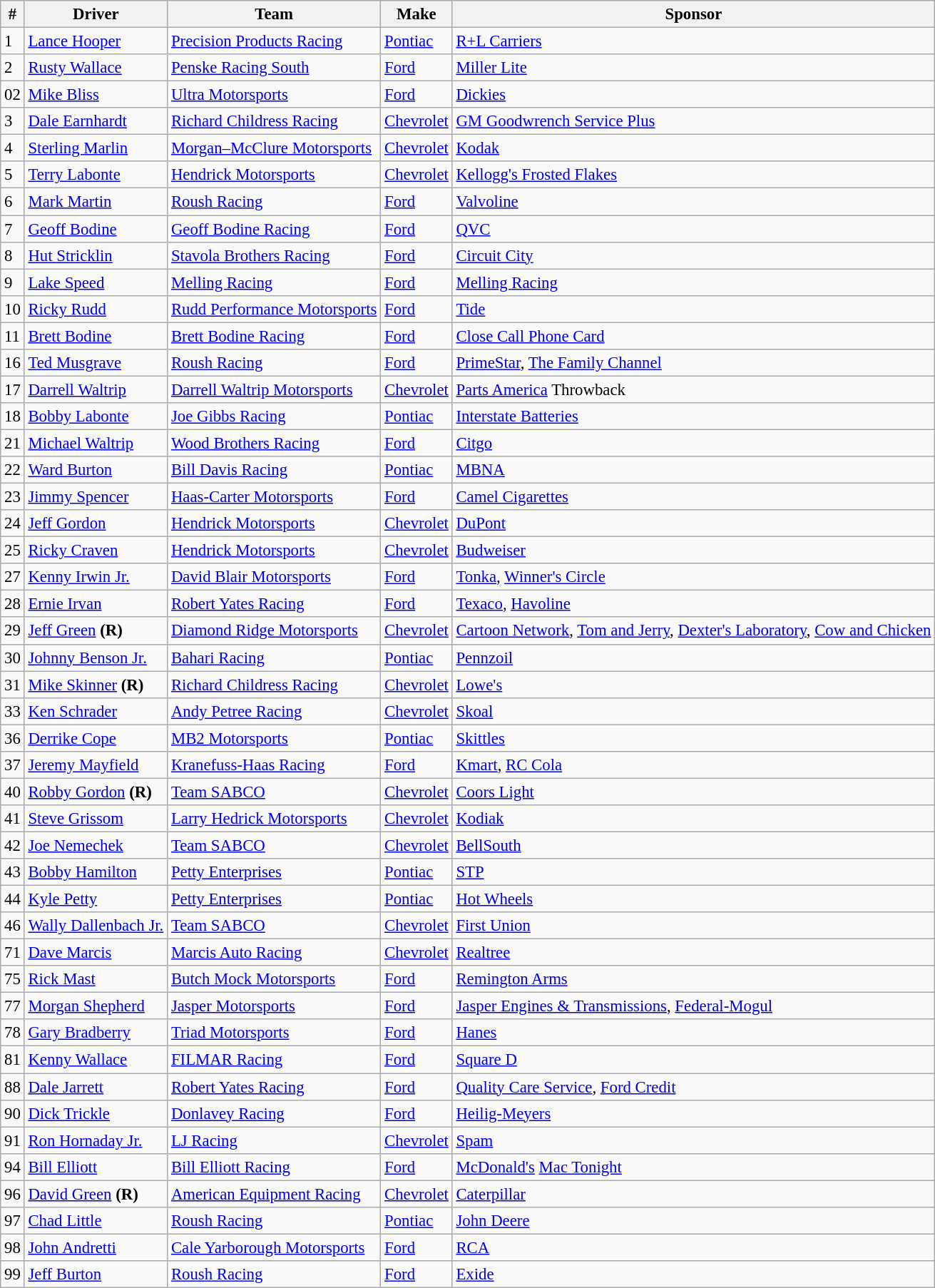<table class="wikitable" style="font-size:95%">
<tr>
<th>#</th>
<th>Driver</th>
<th>Team</th>
<th>Make</th>
<th>Sponsor</th>
</tr>
<tr>
<td>1</td>
<td><a href='#'>Lance Hooper</a></td>
<td><a href='#'>Precision Products Racing</a></td>
<td><a href='#'>Pontiac</a></td>
<td><a href='#'>R+L Carriers</a></td>
</tr>
<tr>
<td>2</td>
<td><a href='#'>Rusty Wallace</a></td>
<td><a href='#'>Penske Racing South</a></td>
<td><a href='#'>Ford</a></td>
<td><a href='#'>Miller Lite</a></td>
</tr>
<tr>
<td>02</td>
<td><a href='#'>Mike Bliss</a></td>
<td><a href='#'>Ultra Motorsports</a></td>
<td><a href='#'>Ford</a></td>
<td><a href='#'>Dickies</a></td>
</tr>
<tr>
<td>3</td>
<td><a href='#'>Dale Earnhardt</a></td>
<td><a href='#'>Richard Childress Racing</a></td>
<td><a href='#'>Chevrolet</a></td>
<td><a href='#'>GM Goodwrench Service Plus</a></td>
</tr>
<tr>
<td>4</td>
<td><a href='#'>Sterling Marlin</a></td>
<td><a href='#'>Morgan–McClure Motorsports</a></td>
<td><a href='#'>Chevrolet</a></td>
<td><a href='#'>Kodak</a></td>
</tr>
<tr>
<td>5</td>
<td><a href='#'>Terry Labonte</a></td>
<td><a href='#'>Hendrick Motorsports</a></td>
<td><a href='#'>Chevrolet</a></td>
<td><a href='#'>Kellogg's Frosted Flakes</a></td>
</tr>
<tr>
<td>6</td>
<td><a href='#'>Mark Martin</a></td>
<td><a href='#'>Roush Racing</a></td>
<td><a href='#'>Ford</a></td>
<td><a href='#'>Valvoline</a></td>
</tr>
<tr>
<td>7</td>
<td><a href='#'>Geoff Bodine</a></td>
<td><a href='#'>Geoff Bodine Racing</a></td>
<td><a href='#'>Ford</a></td>
<td><a href='#'>QVC</a></td>
</tr>
<tr>
<td>8</td>
<td><a href='#'>Hut Stricklin</a></td>
<td><a href='#'>Stavola Brothers Racing</a></td>
<td><a href='#'>Ford</a></td>
<td><a href='#'>Circuit City</a></td>
</tr>
<tr>
<td>9</td>
<td><a href='#'>Lake Speed</a></td>
<td><a href='#'>Melling Racing</a></td>
<td><a href='#'>Ford</a></td>
<td><a href='#'>Melling Racing</a></td>
</tr>
<tr>
<td>10</td>
<td><a href='#'>Ricky Rudd</a></td>
<td><a href='#'>Rudd Performance Motorsports</a></td>
<td><a href='#'>Ford</a></td>
<td><a href='#'>Tide</a></td>
</tr>
<tr>
<td>11</td>
<td><a href='#'>Brett Bodine</a></td>
<td><a href='#'>Brett Bodine Racing</a></td>
<td><a href='#'>Ford</a></td>
<td><a href='#'>Close Call Phone Card</a></td>
</tr>
<tr>
<td>16</td>
<td><a href='#'>Ted Musgrave</a></td>
<td><a href='#'>Roush Racing</a></td>
<td><a href='#'>Ford</a></td>
<td><a href='#'>PrimeStar</a>, <a href='#'>The Family Channel</a></td>
</tr>
<tr>
<td>17</td>
<td><a href='#'>Darrell Waltrip</a></td>
<td><a href='#'>Darrell Waltrip Motorsports</a></td>
<td><a href='#'>Chevrolet</a></td>
<td><a href='#'>Parts America</a> Throwback</td>
</tr>
<tr>
<td>18</td>
<td><a href='#'>Bobby Labonte</a></td>
<td><a href='#'>Joe Gibbs Racing</a></td>
<td><a href='#'>Pontiac</a></td>
<td><a href='#'>Interstate Batteries</a></td>
</tr>
<tr>
<td>21</td>
<td><a href='#'>Michael Waltrip</a></td>
<td><a href='#'>Wood Brothers Racing</a></td>
<td><a href='#'>Ford</a></td>
<td><a href='#'>Citgo</a></td>
</tr>
<tr>
<td>22</td>
<td><a href='#'>Ward Burton</a></td>
<td><a href='#'>Bill Davis Racing</a></td>
<td><a href='#'>Pontiac</a></td>
<td><a href='#'>MBNA</a></td>
</tr>
<tr>
<td>23</td>
<td><a href='#'>Jimmy Spencer</a></td>
<td><a href='#'>Haas-Carter Motorsports</a></td>
<td><a href='#'>Ford</a></td>
<td><a href='#'>Camel Cigarettes</a></td>
</tr>
<tr>
<td>24</td>
<td><a href='#'>Jeff Gordon</a></td>
<td><a href='#'>Hendrick Motorsports</a></td>
<td><a href='#'>Chevrolet</a></td>
<td><a href='#'>DuPont</a></td>
</tr>
<tr>
<td>25</td>
<td><a href='#'>Ricky Craven</a></td>
<td><a href='#'>Hendrick Motorsports</a></td>
<td><a href='#'>Chevrolet</a></td>
<td><a href='#'>Budweiser</a></td>
</tr>
<tr>
<td>27</td>
<td><a href='#'>Kenny Irwin Jr.</a></td>
<td><a href='#'>David Blair Motorsports</a></td>
<td><a href='#'>Ford</a></td>
<td><a href='#'>Tonka</a>, <a href='#'>Winner's Circle</a></td>
</tr>
<tr>
<td>28</td>
<td><a href='#'>Ernie Irvan</a></td>
<td><a href='#'>Robert Yates Racing</a></td>
<td><a href='#'>Ford</a></td>
<td><a href='#'>Texaco</a>, <a href='#'>Havoline</a></td>
</tr>
<tr>
<td>29</td>
<td><a href='#'>Jeff Green</a> <strong>(R)</strong></td>
<td><a href='#'>Diamond Ridge Motorsports</a></td>
<td><a href='#'>Chevrolet</a></td>
<td><a href='#'>Cartoon Network</a>, <a href='#'>Tom and Jerry</a>, <a href='#'>Dexter's Laboratory</a>, <a href='#'>Cow and Chicken</a></td>
</tr>
<tr>
<td>30</td>
<td><a href='#'>Johnny Benson Jr.</a></td>
<td><a href='#'>Bahari Racing</a></td>
<td><a href='#'>Pontiac</a></td>
<td><a href='#'>Pennzoil</a></td>
</tr>
<tr>
<td>31</td>
<td><a href='#'>Mike Skinner</a> <strong>(R)</strong></td>
<td><a href='#'>Richard Childress Racing</a></td>
<td><a href='#'>Chevrolet</a></td>
<td><a href='#'>Lowe's</a></td>
</tr>
<tr>
<td>33</td>
<td><a href='#'>Ken Schrader</a></td>
<td><a href='#'>Andy Petree Racing</a></td>
<td><a href='#'>Chevrolet</a></td>
<td><a href='#'>Skoal</a></td>
</tr>
<tr>
<td>36</td>
<td><a href='#'>Derrike Cope</a></td>
<td><a href='#'>MB2 Motorsports</a></td>
<td><a href='#'>Pontiac</a></td>
<td><a href='#'>Skittles</a></td>
</tr>
<tr>
<td>37</td>
<td><a href='#'>Jeremy Mayfield</a></td>
<td><a href='#'>Kranefuss-Haas Racing</a></td>
<td><a href='#'>Ford</a></td>
<td><a href='#'>Kmart</a>, <a href='#'>RC Cola</a></td>
</tr>
<tr>
<td>40</td>
<td><a href='#'>Robby Gordon</a> <strong>(R)</strong></td>
<td><a href='#'>Team SABCO</a></td>
<td><a href='#'>Chevrolet</a></td>
<td><a href='#'>Coors Light</a></td>
</tr>
<tr>
<td>41</td>
<td><a href='#'>Steve Grissom</a></td>
<td><a href='#'>Larry Hedrick Motorsports</a></td>
<td><a href='#'>Chevrolet</a></td>
<td><a href='#'>Kodiak</a></td>
</tr>
<tr>
<td>42</td>
<td><a href='#'>Joe Nemechek</a></td>
<td><a href='#'>Team SABCO</a></td>
<td><a href='#'>Chevrolet</a></td>
<td><a href='#'>BellSouth</a></td>
</tr>
<tr>
<td>43</td>
<td><a href='#'>Bobby Hamilton</a></td>
<td><a href='#'>Petty Enterprises</a></td>
<td><a href='#'>Pontiac</a></td>
<td><a href='#'>STP</a></td>
</tr>
<tr>
<td>44</td>
<td><a href='#'>Kyle Petty</a></td>
<td><a href='#'>Petty Enterprises</a></td>
<td><a href='#'>Pontiac</a></td>
<td><a href='#'>Hot Wheels</a></td>
</tr>
<tr>
<td>46</td>
<td><a href='#'>Wally Dallenbach Jr.</a></td>
<td><a href='#'>Team SABCO</a></td>
<td><a href='#'>Chevrolet</a></td>
<td><a href='#'>First Union</a></td>
</tr>
<tr>
<td>71</td>
<td><a href='#'>Dave Marcis</a></td>
<td><a href='#'>Marcis Auto Racing</a></td>
<td><a href='#'>Chevrolet</a></td>
<td><a href='#'>Realtree</a></td>
</tr>
<tr>
<td>75</td>
<td><a href='#'>Rick Mast</a></td>
<td><a href='#'>Butch Mock Motorsports</a></td>
<td><a href='#'>Ford</a></td>
<td><a href='#'>Remington Arms</a></td>
</tr>
<tr>
<td>77</td>
<td><a href='#'>Morgan Shepherd</a></td>
<td><a href='#'>Jasper Motorsports</a></td>
<td><a href='#'>Ford</a></td>
<td><a href='#'>Jasper Engines & Transmissions</a>, <a href='#'>Federal-Mogul</a></td>
</tr>
<tr>
<td>78</td>
<td><a href='#'>Gary Bradberry</a></td>
<td><a href='#'>Triad Motorsports</a></td>
<td><a href='#'>Ford</a></td>
<td><a href='#'>Hanes</a></td>
</tr>
<tr>
<td>81</td>
<td><a href='#'>Kenny Wallace</a></td>
<td><a href='#'>FILMAR Racing</a></td>
<td><a href='#'>Ford</a></td>
<td><a href='#'>Square D</a></td>
</tr>
<tr>
<td>88</td>
<td><a href='#'>Dale Jarrett</a></td>
<td><a href='#'>Robert Yates Racing</a></td>
<td><a href='#'>Ford</a></td>
<td><a href='#'>Quality Care Service</a>, <a href='#'>Ford Credit</a></td>
</tr>
<tr>
<td>90</td>
<td><a href='#'>Dick Trickle</a></td>
<td><a href='#'>Donlavey Racing</a></td>
<td><a href='#'>Ford</a></td>
<td><a href='#'>Heilig-Meyers</a></td>
</tr>
<tr>
<td>91</td>
<td><a href='#'>Ron Hornaday Jr.</a></td>
<td><a href='#'>LJ Racing</a></td>
<td><a href='#'>Chevrolet</a></td>
<td><a href='#'>Spam</a></td>
</tr>
<tr>
<td>94</td>
<td><a href='#'>Bill Elliott</a></td>
<td><a href='#'>Bill Elliott Racing</a></td>
<td><a href='#'>Ford</a></td>
<td><a href='#'>McDonald's</a> <a href='#'>Mac Tonight</a></td>
</tr>
<tr>
<td>96</td>
<td><a href='#'>David Green</a> <strong>(R)</strong></td>
<td><a href='#'>American Equipment Racing</a></td>
<td><a href='#'>Chevrolet</a></td>
<td><a href='#'>Caterpillar</a></td>
</tr>
<tr>
<td>97</td>
<td><a href='#'>Chad Little</a></td>
<td><a href='#'>Roush Racing</a></td>
<td><a href='#'>Pontiac</a></td>
<td><a href='#'>John Deere</a></td>
</tr>
<tr>
<td>98</td>
<td><a href='#'>John Andretti</a></td>
<td><a href='#'>Cale Yarborough Motorsports</a></td>
<td><a href='#'>Ford</a></td>
<td><a href='#'>RCA</a></td>
</tr>
<tr>
<td>99</td>
<td><a href='#'>Jeff Burton</a></td>
<td><a href='#'>Roush Racing</a></td>
<td><a href='#'>Ford</a></td>
<td><a href='#'>Exide</a></td>
</tr>
</table>
